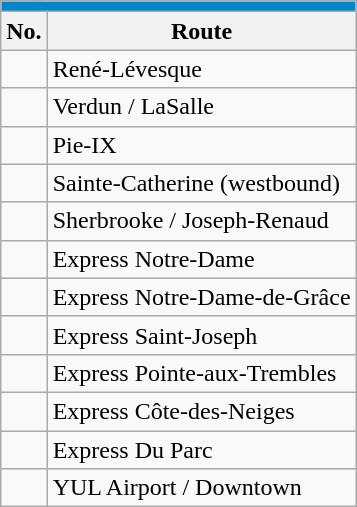<table align=center class="wikitable">
<tr>
<th style="background: #0085CA; font-size:100%; color:#FFFFFF;"colspan="4"><a href='#'></a></th>
</tr>
<tr>
<th>No.</th>
<th>Route</th>
</tr>
<tr>
<td></td>
<td>René-Lévesque</td>
</tr>
<tr>
<td {{Avoid wrap> </td>
<td>Verdun / LaSalle</td>
</tr>
<tr ->
<td {{Avoid wrap> </td>
<td>Pie-IX</td>
</tr>
<tr>
<td {{Avoid wrap> </td>
<td>Sainte-Catherine (westbound)</td>
</tr>
<tr>
<td {{Avoid wrap> </td>
<td>Sherbrooke / Joseph-Renaud</td>
</tr>
<tr>
<td></td>
<td>Express Notre-Dame</td>
</tr>
<tr>
<td></td>
<td>Express Notre-Dame-de-Grâce</td>
</tr>
<tr>
<td></td>
<td>Express Saint-Joseph</td>
</tr>
<tr>
<td></td>
<td>Express Pointe-aux-Trembles</td>
</tr>
<tr>
<td></td>
<td>Express Côte-des-Neiges</td>
</tr>
<tr>
<td></td>
<td>Express Du Parc</td>
</tr>
<tr>
<td> </td>
<td>YUL Airport / Downtown</td>
</tr>
</table>
